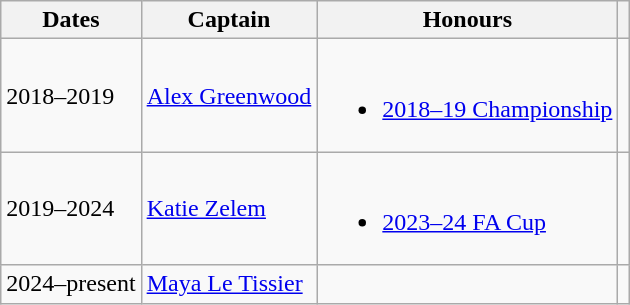<table class="wikitable plainrowheaders unsortable">
<tr>
<th scope="col">Dates</th>
<th scope="col">Captain</th>
<th scope="col">Honours</th>
<th></th>
</tr>
<tr>
<td>2018–2019</td>
<td> <a href='#'>Alex Greenwood</a></td>
<td><br><ul><li><a href='#'>2018–19 Championship</a></li></ul></td>
<td></td>
</tr>
<tr>
<td>2019–2024</td>
<td> <a href='#'>Katie Zelem</a></td>
<td><br><ul><li><a href='#'>2023–24 FA Cup</a></li></ul></td>
<td></td>
</tr>
<tr>
<td>2024–present</td>
<td> <a href='#'>Maya Le Tissier</a></td>
<td></td>
<td></td>
</tr>
</table>
